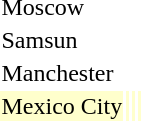<table>
<tr>
<td rowspan=2>Moscow</td>
<td rowspan=2></td>
<td rowspan=2></td>
<td></td>
</tr>
<tr>
<td></td>
</tr>
<tr>
<td rowspan=2>Samsun</td>
<td rowspan=2></td>
<td rowspan=2></td>
<td></td>
</tr>
<tr>
<td></td>
</tr>
<tr>
<td rowspan=2>Manchester</td>
<td rowspan=2></td>
<td rowspan=2></td>
<td></td>
</tr>
<tr>
<td></td>
</tr>
<tr bgcolor=ffffcc>
<td>Mexico City</td>
<td></td>
<td></td>
<td></td>
</tr>
</table>
